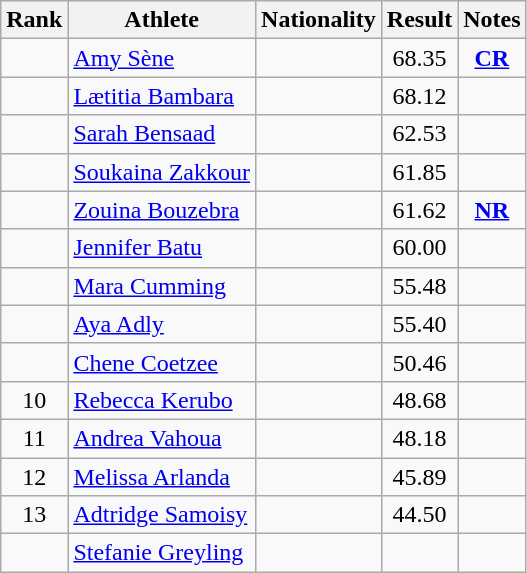<table class="wikitable sortable" style="text-align:center">
<tr>
<th>Rank</th>
<th>Athlete</th>
<th>Nationality</th>
<th>Result</th>
<th>Notes</th>
</tr>
<tr>
<td></td>
<td align="left"><a href='#'>Amy Sène</a></td>
<td align=left></td>
<td>68.35</td>
<td><strong><a href='#'>CR</a></strong></td>
</tr>
<tr>
<td></td>
<td align="left"><a href='#'>Lætitia Bambara</a></td>
<td align=left></td>
<td>68.12</td>
<td></td>
</tr>
<tr>
<td></td>
<td align="left"><a href='#'>Sarah Bensaad</a></td>
<td align=left></td>
<td>62.53</td>
<td></td>
</tr>
<tr>
<td></td>
<td align="left"><a href='#'>Soukaina Zakkour</a></td>
<td align=left></td>
<td>61.85</td>
<td></td>
</tr>
<tr>
<td></td>
<td align="left"><a href='#'>Zouina Bouzebra</a></td>
<td align=left></td>
<td>61.62</td>
<td><strong><a href='#'>NR</a></strong></td>
</tr>
<tr>
<td></td>
<td align="left"><a href='#'>Jennifer Batu</a></td>
<td align=left></td>
<td>60.00</td>
<td></td>
</tr>
<tr>
<td></td>
<td align="left"><a href='#'>Mara Cumming</a></td>
<td align=left></td>
<td>55.48</td>
<td></td>
</tr>
<tr>
<td></td>
<td align="left"><a href='#'>Aya Adly</a></td>
<td align=left></td>
<td>55.40</td>
<td></td>
</tr>
<tr>
<td></td>
<td align="left"><a href='#'>Chene Coetzee</a></td>
<td align=left></td>
<td>50.46</td>
<td></td>
</tr>
<tr>
<td>10</td>
<td align="left"><a href='#'>Rebecca Kerubo</a></td>
<td align=left></td>
<td>48.68</td>
<td></td>
</tr>
<tr>
<td>11</td>
<td align="left"><a href='#'>Andrea Vahoua</a></td>
<td align=left></td>
<td>48.18</td>
<td></td>
</tr>
<tr>
<td>12</td>
<td align="left"><a href='#'>Melissa Arlanda</a></td>
<td align=left></td>
<td>45.89</td>
<td></td>
</tr>
<tr>
<td>13</td>
<td align="left"><a href='#'>Adtridge Samoisy</a></td>
<td align=left></td>
<td>44.50</td>
<td></td>
</tr>
<tr>
<td></td>
<td align="left"><a href='#'>Stefanie Greyling</a></td>
<td align=left></td>
<td></td>
<td></td>
</tr>
</table>
